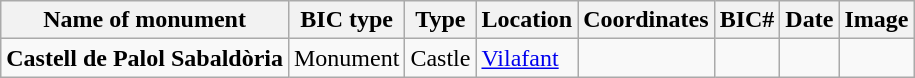<table class="wikitable">
<tr>
<th>Name of monument</th>
<th>BIC type</th>
<th>Type</th>
<th>Location</th>
<th>Coordinates</th>
<th>BIC#</th>
<th>Date</th>
<th>Image</th>
</tr>
<tr>
<td><strong>Castell de Palol Sabaldòria</strong></td>
<td>Monument</td>
<td>Castle</td>
<td><a href='#'>Vilafant</a></td>
<td></td>
<td></td>
<td></td>
<td></td>
</tr>
</table>
